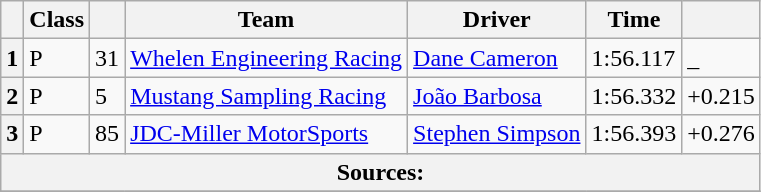<table class="wikitable">
<tr>
<th scope="col"></th>
<th scope="col">Class</th>
<th scope="col"></th>
<th scope="col">Team</th>
<th scope="col">Driver</th>
<th scope="col">Time</th>
<th scope="col"></th>
</tr>
<tr>
<th scope="row">1</th>
<td>P</td>
<td>31</td>
<td><a href='#'>Whelen Engineering Racing</a></td>
<td><a href='#'>Dane Cameron</a></td>
<td>1:56.117</td>
<td>_</td>
</tr>
<tr>
<th scope="row">2</th>
<td>P</td>
<td>5</td>
<td><a href='#'>Mustang Sampling Racing</a></td>
<td><a href='#'>João Barbosa</a></td>
<td>1:56.332</td>
<td>+0.215</td>
</tr>
<tr>
<th scope="row">3</th>
<td>P</td>
<td>85</td>
<td><a href='#'>JDC-Miller MotorSports</a></td>
<td><a href='#'>Stephen Simpson</a></td>
<td>1:56.393</td>
<td>+0.276</td>
</tr>
<tr>
<th colspan="7">Sources:</th>
</tr>
<tr>
</tr>
</table>
